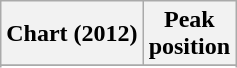<table class="wikitable sortable plainrowheaders" style="text-align:center">
<tr>
<th scope="col">Chart (2012)</th>
<th scope="col">Peak<br>position</th>
</tr>
<tr>
</tr>
<tr>
</tr>
</table>
